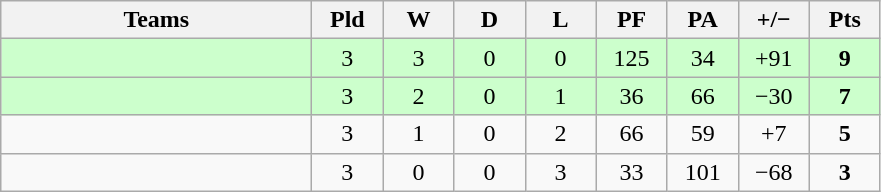<table class="wikitable" style="text-align: center;">
<tr>
<th width="200">Teams</th>
<th width="40">Pld</th>
<th width="40">W</th>
<th width="40">D</th>
<th width="40">L</th>
<th width="40">PF</th>
<th width="40">PA</th>
<th width="40">+/−</th>
<th width="40">Pts</th>
</tr>
<tr bgcolor=ccffcc>
<td align=left></td>
<td>3</td>
<td>3</td>
<td>0</td>
<td>0</td>
<td>125</td>
<td>34</td>
<td>+91</td>
<td><strong>9</strong></td>
</tr>
<tr bgcolor=ccffcc>
<td align=left></td>
<td>3</td>
<td>2</td>
<td>0</td>
<td>1</td>
<td>36</td>
<td>66</td>
<td>−30</td>
<td><strong>7</strong></td>
</tr>
<tr>
<td align=left></td>
<td>3</td>
<td>1</td>
<td>0</td>
<td>2</td>
<td>66</td>
<td>59</td>
<td>+7</td>
<td><strong>5</strong></td>
</tr>
<tr>
<td align=left></td>
<td>3</td>
<td>0</td>
<td>0</td>
<td>3</td>
<td>33</td>
<td>101</td>
<td>−68</td>
<td><strong>3</strong></td>
</tr>
</table>
